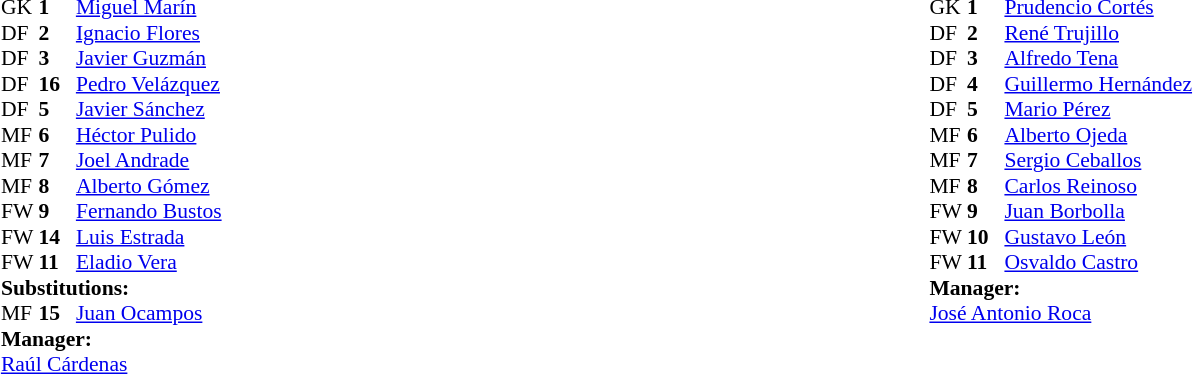<table width=100%>
<tr>
<td valign=top width=50%><br><table style="font-size:90%" cellspacing=0 cellpadding=0 align=center>
<tr>
<th width=25></th>
<th width=25></th>
</tr>
<tr>
<td>GK</td>
<td><strong>1</strong></td>
<td> <a href='#'>Miguel Marín</a></td>
</tr>
<tr>
<td>DF</td>
<td><strong>2</strong></td>
<td> <a href='#'>Ignacio Flores</a></td>
</tr>
<tr>
<td>DF</td>
<td><strong>3</strong></td>
<td> <a href='#'>Javier Guzmán</a></td>
</tr>
<tr>
<td>DF</td>
<td><strong>16</strong></td>
<td> <a href='#'>Pedro Velázquez</a></td>
</tr>
<tr>
<td>DF</td>
<td><strong>5</strong></td>
<td> <a href='#'>Javier Sánchez</a></td>
</tr>
<tr>
<td>MF</td>
<td><strong>6</strong></td>
<td> <a href='#'>Héctor Pulido</a></td>
<td></td>
</tr>
<tr>
<td>MF</td>
<td><strong>7</strong></td>
<td> <a href='#'>Joel Andrade</a></td>
</tr>
<tr>
<td>MF</td>
<td><strong>8</strong></td>
<td> <a href='#'>Alberto Gómez</a></td>
</tr>
<tr>
<td>FW</td>
<td><strong>9</strong></td>
<td> <a href='#'>Fernando Bustos</a></td>
</tr>
<tr>
<td>FW</td>
<td><strong>14</strong></td>
<td> <a href='#'>Luis Estrada</a></td>
</tr>
<tr>
<td>FW</td>
<td><strong>11</strong></td>
<td> <a href='#'>Eladio Vera</a></td>
</tr>
<tr>
<td colspan=3><strong>Substitutions:</strong></td>
</tr>
<tr>
<td>MF</td>
<td><strong>15</strong></td>
<td> <a href='#'>Juan Ocampos</a></td>
<td></td>
</tr>
<tr>
<td colspan=3><strong>Manager:</strong></td>
</tr>
<tr>
<td colspan=4> <a href='#'>Raúl Cárdenas</a></td>
</tr>
</table>
</td>
<td valign=top></td>
<td valign=top width=50%><br><table style="font-size:90%" cellspacing=0 cellpadding=0 align=center>
<tr>
<th width=25></th>
<th width=25></th>
</tr>
<tr>
<td>GK</td>
<td><strong>1</strong></td>
<td> <a href='#'>Prudencio Cortés</a></td>
</tr>
<tr>
<td>DF</td>
<td><strong>2</strong></td>
<td> <a href='#'>René Trujillo</a></td>
</tr>
<tr>
<td>DF</td>
<td><strong>3</strong></td>
<td> <a href='#'>Alfredo Tena</a></td>
</tr>
<tr>
<td>DF</td>
<td><strong>4</strong></td>
<td> <a href='#'>Guillermo Hernández</a></td>
</tr>
<tr>
<td>DF</td>
<td><strong>5</strong></td>
<td> <a href='#'>Mario Pérez</a></td>
</tr>
<tr>
<td>MF</td>
<td><strong>6</strong></td>
<td> <a href='#'>Alberto Ojeda</a></td>
</tr>
<tr>
<td>MF</td>
<td><strong>7</strong></td>
<td> <a href='#'>Sergio Ceballos</a></td>
</tr>
<tr>
<td>MF</td>
<td><strong>8</strong></td>
<td> <a href='#'>Carlos Reinoso</a></td>
</tr>
<tr>
<td>FW</td>
<td><strong>9</strong></td>
<td> <a href='#'>Juan Borbolla</a></td>
</tr>
<tr>
<td>FW</td>
<td><strong>10</strong></td>
<td> <a href='#'>Gustavo León</a></td>
</tr>
<tr>
<td>FW</td>
<td><strong>11</strong></td>
<td> <a href='#'>Osvaldo Castro</a></td>
</tr>
<tr>
<td colspan=3><strong>Manager:</strong></td>
</tr>
<tr>
<td colspan=4> <a href='#'>José Antonio Roca</a></td>
</tr>
</table>
</td>
</tr>
</table>
